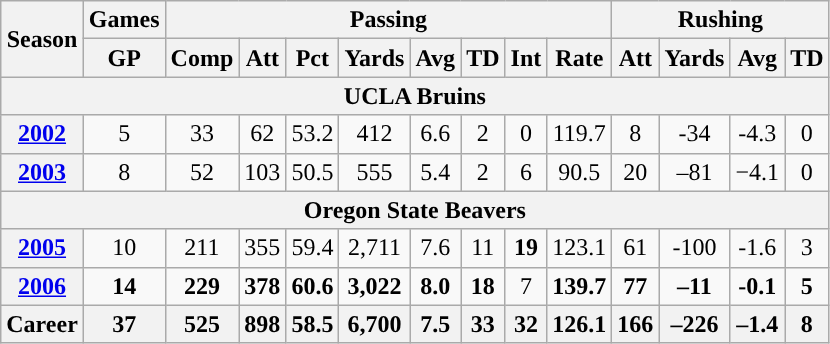<table class="wikitable" style="text-align:center;">
<tr>
<th rowspan="2">Season</th>
<th colspan="1">Games</th>
<th colspan="8">Passing</th>
<th colspan="5">Rushing</th>
</tr>
<tr>
<th>GP</th>
<th>Comp</th>
<th>Att</th>
<th>Pct</th>
<th>Yards</th>
<th>Avg</th>
<th>TD</th>
<th>Int</th>
<th>Rate</th>
<th>Att</th>
<th>Yards</th>
<th>Avg</th>
<th>TD</th>
</tr>
<tr>
<th colspan="15">UCLA Bruins</th>
</tr>
<tr>
<th><a href='#'>2002</a></th>
<td>5</td>
<td>33</td>
<td>62</td>
<td>53.2</td>
<td>412</td>
<td>6.6</td>
<td>2</td>
<td>0</td>
<td>119.7</td>
<td>8</td>
<td>-34</td>
<td>-4.3</td>
<td>0</td>
</tr>
<tr>
<th><a href='#'>2003</a></th>
<td>8</td>
<td>52</td>
<td>103</td>
<td>50.5</td>
<td>555</td>
<td>5.4</td>
<td>2</td>
<td>6</td>
<td>90.5</td>
<td>20</td>
<td>–81</td>
<td>−4.1</td>
<td>0</td>
</tr>
<tr>
<th colspan="15">Oregon State Beavers</th>
</tr>
<tr>
<th><a href='#'>2005</a></th>
<td>10</td>
<td>211</td>
<td>355</td>
<td>59.4</td>
<td>2,711</td>
<td>7.6</td>
<td>11</td>
<td><strong>19</strong></td>
<td>123.1</td>
<td>61</td>
<td>-100</td>
<td>-1.6</td>
<td>3</td>
</tr>
<tr>
<th><a href='#'>2006</a></th>
<td><strong>14</strong></td>
<td><strong>229</strong></td>
<td><strong>378</strong></td>
<td><strong>60.6</strong></td>
<td><strong>3,022</strong></td>
<td><strong>8.0</strong></td>
<td><strong>18</strong></td>
<td>7</td>
<td><strong>139.7</strong></td>
<td><strong>77</strong></td>
<td><strong>–11</strong></td>
<td><strong>-0.1</strong></td>
<td><strong>5</strong></td>
</tr>
<tr>
<th>Career</th>
<th>37</th>
<th>525</th>
<th>898</th>
<th>58.5</th>
<th>6,700</th>
<th>7.5</th>
<th>33</th>
<th>32</th>
<th>126.1</th>
<th>166</th>
<th>–226</th>
<th>–1.4</th>
<th>8</th>
</tr>
</table>
